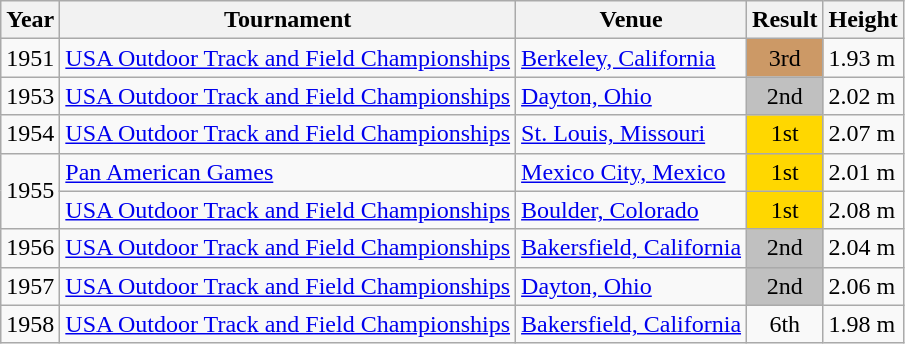<table class="wikitable">
<tr>
<th>Year</th>
<th>Tournament</th>
<th>Venue</th>
<th>Result</th>
<th>Height</th>
</tr>
<tr>
<td>1951</td>
<td><a href='#'>USA Outdoor Track and Field Championships</a></td>
<td><a href='#'>Berkeley, California</a></td>
<td bgcolor="cc9966" align="center">3rd</td>
<td>1.93 m</td>
</tr>
<tr>
<td>1953</td>
<td><a href='#'>USA Outdoor Track and Field Championships</a></td>
<td><a href='#'>Dayton, Ohio</a></td>
<td bgcolor="silver" align="center">2nd</td>
<td>2.02 m</td>
</tr>
<tr>
<td>1954</td>
<td><a href='#'>USA Outdoor Track and Field Championships</a></td>
<td><a href='#'>St. Louis, Missouri</a></td>
<td bgcolor="gold" align="center">1st</td>
<td>2.07 m</td>
</tr>
<tr>
<td rowspan=2>1955</td>
<td><a href='#'>Pan American Games</a></td>
<td><a href='#'>Mexico City, Mexico</a></td>
<td bgcolor="gold" align="center">1st</td>
<td>2.01 m</td>
</tr>
<tr>
<td><a href='#'>USA Outdoor Track and Field Championships</a></td>
<td><a href='#'>Boulder, Colorado</a></td>
<td bgcolor="gold" align="center">1st</td>
<td>2.08 m</td>
</tr>
<tr>
<td>1956</td>
<td><a href='#'>USA Outdoor Track and Field Championships</a></td>
<td><a href='#'>Bakersfield, California</a></td>
<td bgcolor="silver" align="center">2nd</td>
<td>2.04 m</td>
</tr>
<tr>
<td>1957</td>
<td><a href='#'>USA Outdoor Track and Field Championships</a></td>
<td><a href='#'>Dayton, Ohio</a></td>
<td bgcolor="silver" align="center">2nd</td>
<td>2.06 m</td>
</tr>
<tr>
<td>1958</td>
<td><a href='#'>USA Outdoor Track and Field Championships</a></td>
<td><a href='#'>Bakersfield, California</a></td>
<td align="center">6th</td>
<td>1.98 m</td>
</tr>
</table>
